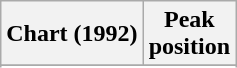<table class="wikitable sortable">
<tr>
<th align="left">Chart (1992)</th>
<th align="center">Peak<br>position</th>
</tr>
<tr>
</tr>
<tr>
</tr>
<tr>
</tr>
<tr>
</tr>
</table>
